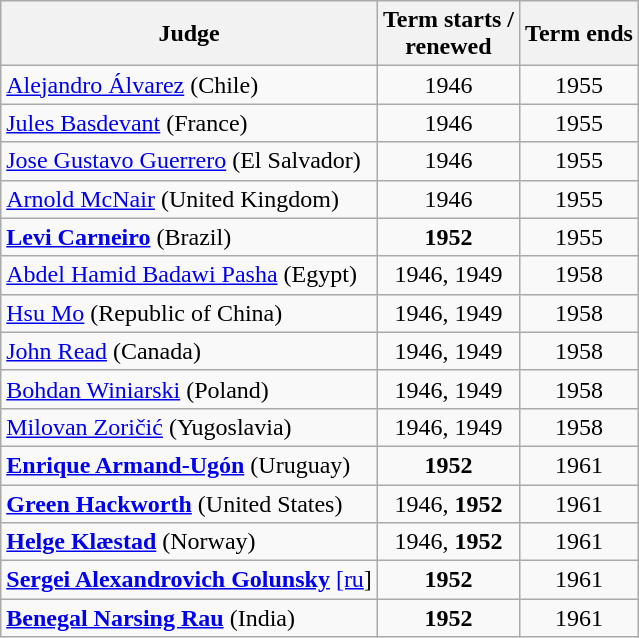<table class="wikitable sortable" style="text-align:center">
<tr>
<th>Judge</th>
<th>Term starts / <br> renewed</th>
<th>Term ends</th>
</tr>
<tr>
<td style="text-align:left"> <a href='#'>Alejandro Álvarez</a> (Chile)</td>
<td>1946</td>
<td>1955</td>
</tr>
<tr>
<td style="text-align:left"> <a href='#'>Jules Basdevant</a> (France)</td>
<td>1946</td>
<td>1955</td>
</tr>
<tr>
<td style="text-align:left"> <a href='#'>Jose Gustavo Guerrero</a> (El Salvador)</td>
<td>1946</td>
<td>1955</td>
</tr>
<tr>
<td style="text-align:left"> <a href='#'>Arnold McNair</a> (United Kingdom)</td>
<td>1946</td>
<td>1955</td>
</tr>
<tr>
<td style="text-align:left"> <strong><a href='#'>Levi Carneiro</a></strong> (Brazil)</td>
<td><strong>1952</strong></td>
<td>1955</td>
</tr>
<tr>
<td style="text-align:left"> <a href='#'>Abdel Hamid Badawi Pasha</a> (Egypt)</td>
<td>1946, 1949</td>
<td>1958</td>
</tr>
<tr>
<td style="text-align:left"> <a href='#'>Hsu Mo</a> (Republic of China)</td>
<td>1946, 1949</td>
<td>1958</td>
</tr>
<tr>
<td style="text-align:left"> <a href='#'>John Read</a> (Canada)</td>
<td>1946, 1949</td>
<td>1958</td>
</tr>
<tr>
<td style="text-align:left"> <a href='#'>Bohdan Winiarski</a> (Poland)</td>
<td>1946, 1949</td>
<td>1958</td>
</tr>
<tr>
<td style="text-align:left"> <a href='#'>Milovan Zoričić</a> (Yugoslavia)</td>
<td>1946, 1949</td>
<td>1958</td>
</tr>
<tr>
<td style="text-align:left"> <strong><a href='#'>Enrique Armand-Ugón</a></strong> (Uruguay)</td>
<td><strong>1952</strong></td>
<td>1961</td>
</tr>
<tr>
<td style="text-align:left"> <strong><a href='#'>Green Hackworth</a></strong> (United States)</td>
<td>1946, <strong>1952</strong></td>
<td>1961</td>
</tr>
<tr>
<td style="text-align:left"> <strong><a href='#'>Helge Klæstad</a></strong> (Norway)</td>
<td>1946, <strong>1952</strong></td>
<td>1961</td>
</tr>
<tr>
<td style="text-align:left"> <strong><a href='#'>Sergei Alexandrovich Golunsky</a></strong> <a href='#'>[ru</a>]</td>
<td><strong>1952</strong></td>
<td>1961</td>
</tr>
<tr>
<td style="text-align:left"> <strong><a href='#'>Benegal Narsing Rau</a></strong> (India)</td>
<td><strong>1952</strong></td>
<td>1961</td>
</tr>
</table>
